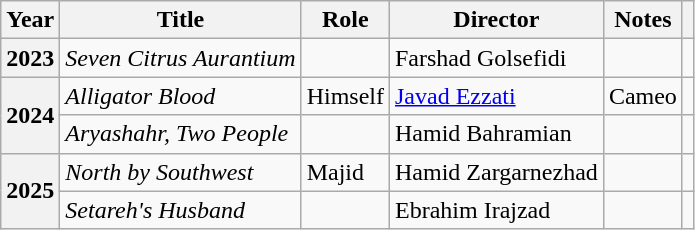<table class="wikitable plainrowheaders sortable" style="font-size:100%">
<tr>
<th scope="col">Year</th>
<th scope="col">Title</th>
<th scope="col">Role</th>
<th scope="col">Director</th>
<th scope="col" class="unsortable">Notes</th>
<th class="unsortable" scope="col"></th>
</tr>
<tr>
<th scope="row">2023</th>
<td><em>Seven Citrus Aurantium</em></td>
<td></td>
<td>Farshad Golsefidi</td>
<td></td>
<td></td>
</tr>
<tr>
<th rowspan="2" scope="row">2024</th>
<td><em>Alligator Blood</em></td>
<td>Himself</td>
<td><a href='#'>Javad Ezzati</a></td>
<td>Cameo</td>
<td></td>
</tr>
<tr>
<td><em>Aryashahr, Two People</em></td>
<td></td>
<td>Hamid Bahramian</td>
<td></td>
<td></td>
</tr>
<tr>
<th rowspan="2" scope="row">2025</th>
<td><em>North by Southwest</em></td>
<td>Majid</td>
<td>Hamid Zargarnezhad</td>
<td></td>
<td></td>
</tr>
<tr>
<td><em>Setareh's Husband</em></td>
<td></td>
<td>Ebrahim Irajzad</td>
<td></td>
<td></td>
</tr>
</table>
